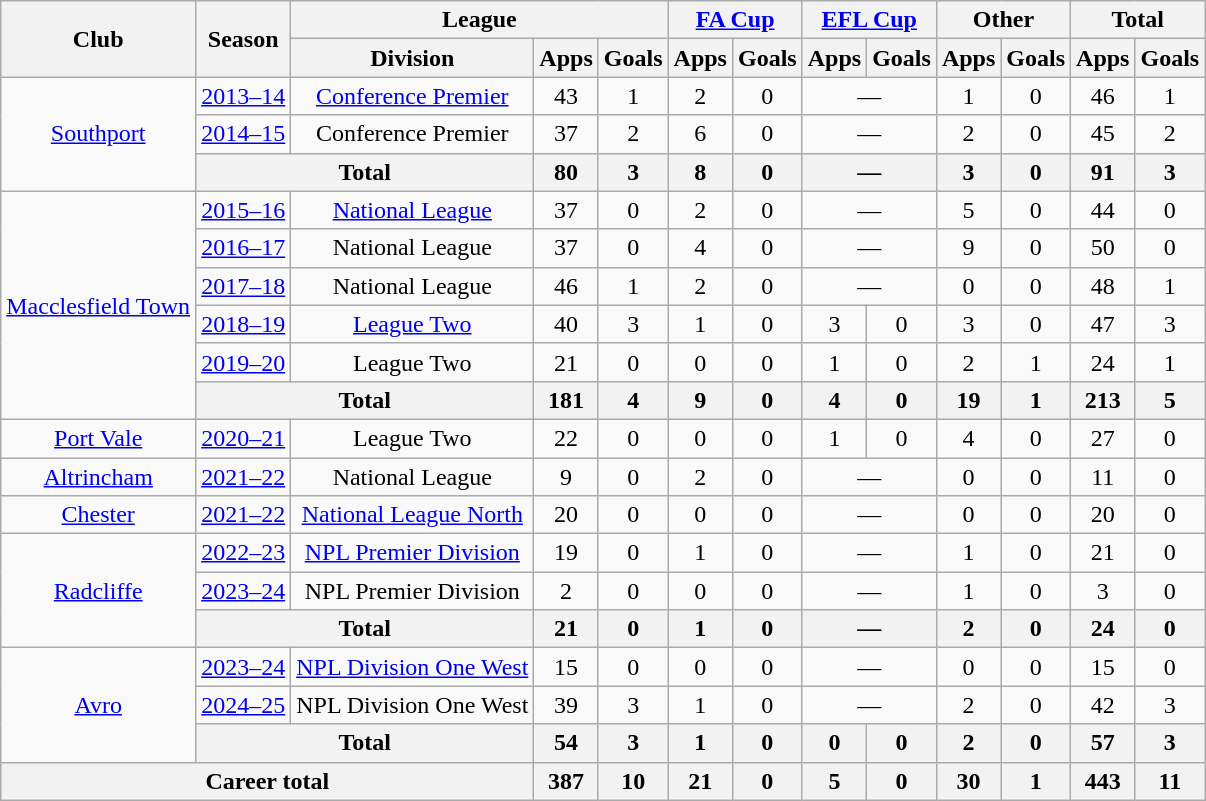<table class="wikitable" style="text-align:center">
<tr>
<th rowspan="2">Club</th>
<th rowspan="2">Season</th>
<th colspan="3">League</th>
<th colspan="2"><a href='#'>FA Cup</a></th>
<th colspan="2"><a href='#'>EFL Cup</a></th>
<th colspan="2">Other</th>
<th colspan="2">Total</th>
</tr>
<tr>
<th>Division</th>
<th>Apps</th>
<th>Goals</th>
<th>Apps</th>
<th>Goals</th>
<th>Apps</th>
<th>Goals</th>
<th>Apps</th>
<th>Goals</th>
<th>Apps</th>
<th>Goals</th>
</tr>
<tr>
<td rowspan="3"><a href='#'>Southport</a></td>
<td><a href='#'>2013–14</a></td>
<td><a href='#'>Conference Premier</a></td>
<td>43</td>
<td>1</td>
<td>2</td>
<td>0</td>
<td colspan="2">—</td>
<td>1</td>
<td>0</td>
<td>46</td>
<td>1</td>
</tr>
<tr>
<td><a href='#'>2014–15</a></td>
<td>Conference Premier</td>
<td>37</td>
<td>2</td>
<td>6</td>
<td>0</td>
<td colspan="2">—</td>
<td>2</td>
<td>0</td>
<td>45</td>
<td>2</td>
</tr>
<tr>
<th colspan="2">Total</th>
<th>80</th>
<th>3</th>
<th>8</th>
<th>0</th>
<th colspan="2">—</th>
<th>3</th>
<th>0</th>
<th>91</th>
<th>3</th>
</tr>
<tr>
<td rowspan="6"><a href='#'>Macclesfield Town</a></td>
<td><a href='#'>2015–16</a></td>
<td><a href='#'>National League</a></td>
<td>37</td>
<td>0</td>
<td>2</td>
<td>0</td>
<td colspan="2">—</td>
<td>5</td>
<td>0</td>
<td>44</td>
<td>0</td>
</tr>
<tr>
<td><a href='#'>2016–17</a></td>
<td>National League</td>
<td>37</td>
<td>0</td>
<td>4</td>
<td>0</td>
<td colspan="2">—</td>
<td>9</td>
<td>0</td>
<td>50</td>
<td>0</td>
</tr>
<tr>
<td><a href='#'>2017–18</a></td>
<td>National League</td>
<td>46</td>
<td>1</td>
<td>2</td>
<td>0</td>
<td colspan="2">—</td>
<td>0</td>
<td>0</td>
<td>48</td>
<td>1</td>
</tr>
<tr>
<td><a href='#'>2018–19</a></td>
<td><a href='#'>League Two</a></td>
<td>40</td>
<td>3</td>
<td>1</td>
<td>0</td>
<td>3</td>
<td>0</td>
<td>3</td>
<td>0</td>
<td>47</td>
<td>3</td>
</tr>
<tr>
<td><a href='#'>2019–20</a></td>
<td>League Two</td>
<td>21</td>
<td>0</td>
<td>0</td>
<td>0</td>
<td>1</td>
<td>0</td>
<td>2</td>
<td>1</td>
<td>24</td>
<td>1</td>
</tr>
<tr>
<th colspan="2">Total</th>
<th>181</th>
<th>4</th>
<th>9</th>
<th>0</th>
<th>4</th>
<th>0</th>
<th>19</th>
<th>1</th>
<th>213</th>
<th>5</th>
</tr>
<tr>
<td><a href='#'>Port Vale</a></td>
<td><a href='#'>2020–21</a></td>
<td>League Two</td>
<td>22</td>
<td>0</td>
<td>0</td>
<td>0</td>
<td>1</td>
<td>0</td>
<td>4</td>
<td>0</td>
<td>27</td>
<td>0</td>
</tr>
<tr>
<td><a href='#'>Altrincham</a></td>
<td><a href='#'>2021–22</a></td>
<td>National League</td>
<td>9</td>
<td>0</td>
<td>2</td>
<td>0</td>
<td colspan="2">—</td>
<td>0</td>
<td>0</td>
<td>11</td>
<td>0</td>
</tr>
<tr>
<td><a href='#'>Chester</a></td>
<td><a href='#'>2021–22</a></td>
<td><a href='#'>National League North</a></td>
<td>20</td>
<td>0</td>
<td>0</td>
<td>0</td>
<td colspan="2">—</td>
<td>0</td>
<td>0</td>
<td>20</td>
<td>0</td>
</tr>
<tr>
<td rowspan="3"><a href='#'>Radcliffe</a></td>
<td><a href='#'>2022–23</a></td>
<td><a href='#'>NPL Premier Division</a></td>
<td>19</td>
<td>0</td>
<td>1</td>
<td>0</td>
<td colspan="2">—</td>
<td>1</td>
<td>0</td>
<td>21</td>
<td>0</td>
</tr>
<tr>
<td><a href='#'>2023–24</a></td>
<td>NPL Premier Division</td>
<td>2</td>
<td>0</td>
<td>0</td>
<td>0</td>
<td colspan="2">—</td>
<td>1</td>
<td>0</td>
<td>3</td>
<td>0</td>
</tr>
<tr>
<th colspan="2">Total</th>
<th>21</th>
<th>0</th>
<th>1</th>
<th>0</th>
<th colspan="2">—</th>
<th>2</th>
<th>0</th>
<th>24</th>
<th>0</th>
</tr>
<tr>
<td rowspan=3><a href='#'>Avro</a></td>
<td><a href='#'>2023–24</a></td>
<td><a href='#'>NPL Division One West</a></td>
<td>15</td>
<td>0</td>
<td>0</td>
<td>0</td>
<td colspan="2">—</td>
<td>0</td>
<td>0</td>
<td>15</td>
<td>0</td>
</tr>
<tr>
<td><a href='#'>2024–25</a></td>
<td>NPL Division One West</td>
<td>39</td>
<td>3</td>
<td>1</td>
<td>0</td>
<td colspan="2">—</td>
<td>2</td>
<td>0</td>
<td>42</td>
<td>3</td>
</tr>
<tr>
<th colspan="2">Total</th>
<th>54</th>
<th>3</th>
<th>1</th>
<th>0</th>
<th>0</th>
<th>0</th>
<th>2</th>
<th>0</th>
<th>57</th>
<th>3</th>
</tr>
<tr>
<th colspan="3">Career total</th>
<th>387</th>
<th>10</th>
<th>21</th>
<th>0</th>
<th>5</th>
<th>0</th>
<th>30</th>
<th>1</th>
<th>443</th>
<th>11</th>
</tr>
</table>
